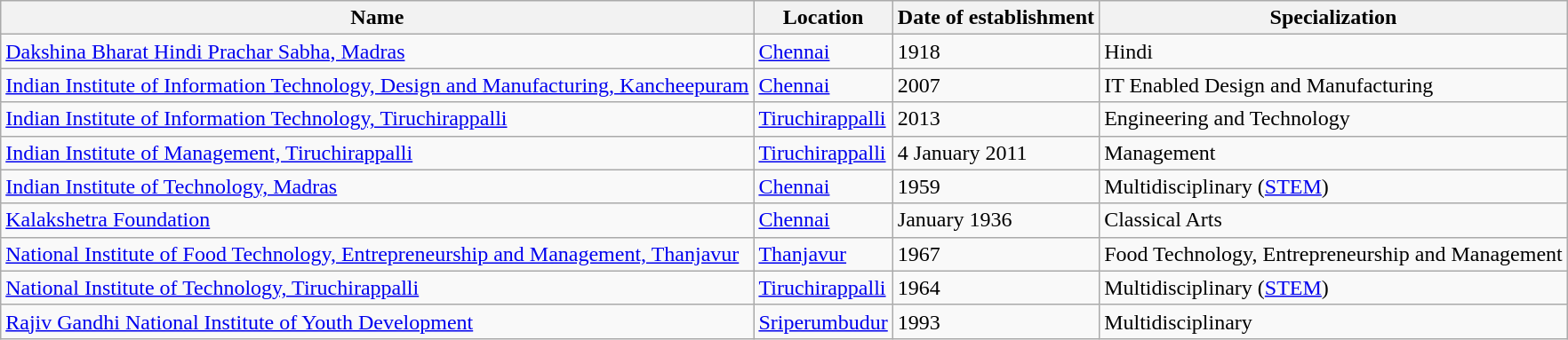<table class="wikitable sortable">
<tr>
<th>Name</th>
<th>Location</th>
<th>Date of establishment</th>
<th>Specialization</th>
</tr>
<tr>
<td><a href='#'>Dakshina Bharat Hindi Prachar Sabha, Madras</a></td>
<td><a href='#'>Chennai</a></td>
<td>1918</td>
<td>Hindi</td>
</tr>
<tr>
<td><a href='#'>Indian Institute of Information Technology, Design and Manufacturing, Kancheepuram</a></td>
<td><a href='#'>Chennai</a></td>
<td>2007</td>
<td>IT Enabled Design and Manufacturing</td>
</tr>
<tr>
<td><a href='#'>Indian Institute of Information Technology, Tiruchirappalli</a></td>
<td><a href='#'>Tiruchirappalli</a></td>
<td>2013</td>
<td>Engineering and Technology</td>
</tr>
<tr>
<td><a href='#'>Indian Institute of Management, Tiruchirappalli</a></td>
<td><a href='#'>Tiruchirappalli</a></td>
<td>4 January 2011</td>
<td>Management</td>
</tr>
<tr>
<td><a href='#'>Indian Institute of Technology, Madras</a></td>
<td><a href='#'>Chennai</a></td>
<td>1959</td>
<td>Multidisciplinary (<a href='#'>STEM</a>)</td>
</tr>
<tr>
<td><a href='#'>Kalakshetra Foundation</a></td>
<td><a href='#'>Chennai</a></td>
<td>January 1936</td>
<td>Classical Arts</td>
</tr>
<tr>
<td><a href='#'>National Institute of Food Technology, Entrepreneurship and Management, Thanjavur</a></td>
<td><a href='#'>Thanjavur</a></td>
<td>1967</td>
<td>Food Technology, Entrepreneurship and Management</td>
</tr>
<tr>
<td><a href='#'>National Institute of Technology, Tiruchirappalli</a></td>
<td><a href='#'>Tiruchirappalli</a></td>
<td>1964</td>
<td>Multidisciplinary (<a href='#'>STEM</a>)</td>
</tr>
<tr>
<td><a href='#'>Rajiv Gandhi National Institute of Youth Development</a></td>
<td><a href='#'>Sriperumbudur</a></td>
<td>1993</td>
<td>Multidisciplinary</td>
</tr>
</table>
